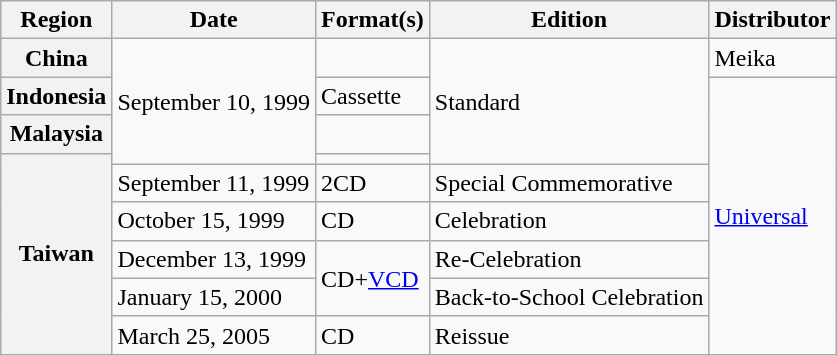<table class="wikitable plainrowheaders">
<tr>
<th>Region</th>
<th>Date</th>
<th>Format(s)</th>
<th>Edition</th>
<th>Distributor</th>
</tr>
<tr>
<th scope="row">China</th>
<td rowspan="4">September 10, 1999</td>
<td></td>
<td rowspan="4">Standard</td>
<td>Meika</td>
</tr>
<tr>
<th scope="row">Indonesia</th>
<td>Cassette</td>
<td rowspan="8"><a href='#'>Universal</a></td>
</tr>
<tr>
<th scope="row">Malaysia</th>
<td></td>
</tr>
<tr>
<th scope="row" rowspan="6">Taiwan</th>
<td></td>
</tr>
<tr>
<td>September 11, 1999</td>
<td>2CD</td>
<td>Special Commemorative</td>
</tr>
<tr>
<td>October 15, 1999</td>
<td>CD</td>
<td>Celebration</td>
</tr>
<tr>
<td>December 13, 1999</td>
<td rowspan="2">CD+<a href='#'>VCD</a></td>
<td>Re-Celebration</td>
</tr>
<tr>
<td>January 15, 2000</td>
<td>Back-to-School Celebration</td>
</tr>
<tr>
<td>March 25, 2005</td>
<td>CD</td>
<td>Reissue</td>
</tr>
</table>
